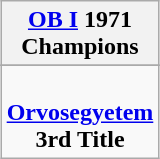<table class="wikitable" style="text-align: center; margin: 0 auto;">
<tr>
<th><a href='#'>OB I</a> 1971<br>Champions</th>
</tr>
<tr>
</tr>
<tr>
<td> <br><strong><a href='#'>Orvosegyetem</a></strong><br><strong>3rd Title</strong></td>
</tr>
</table>
